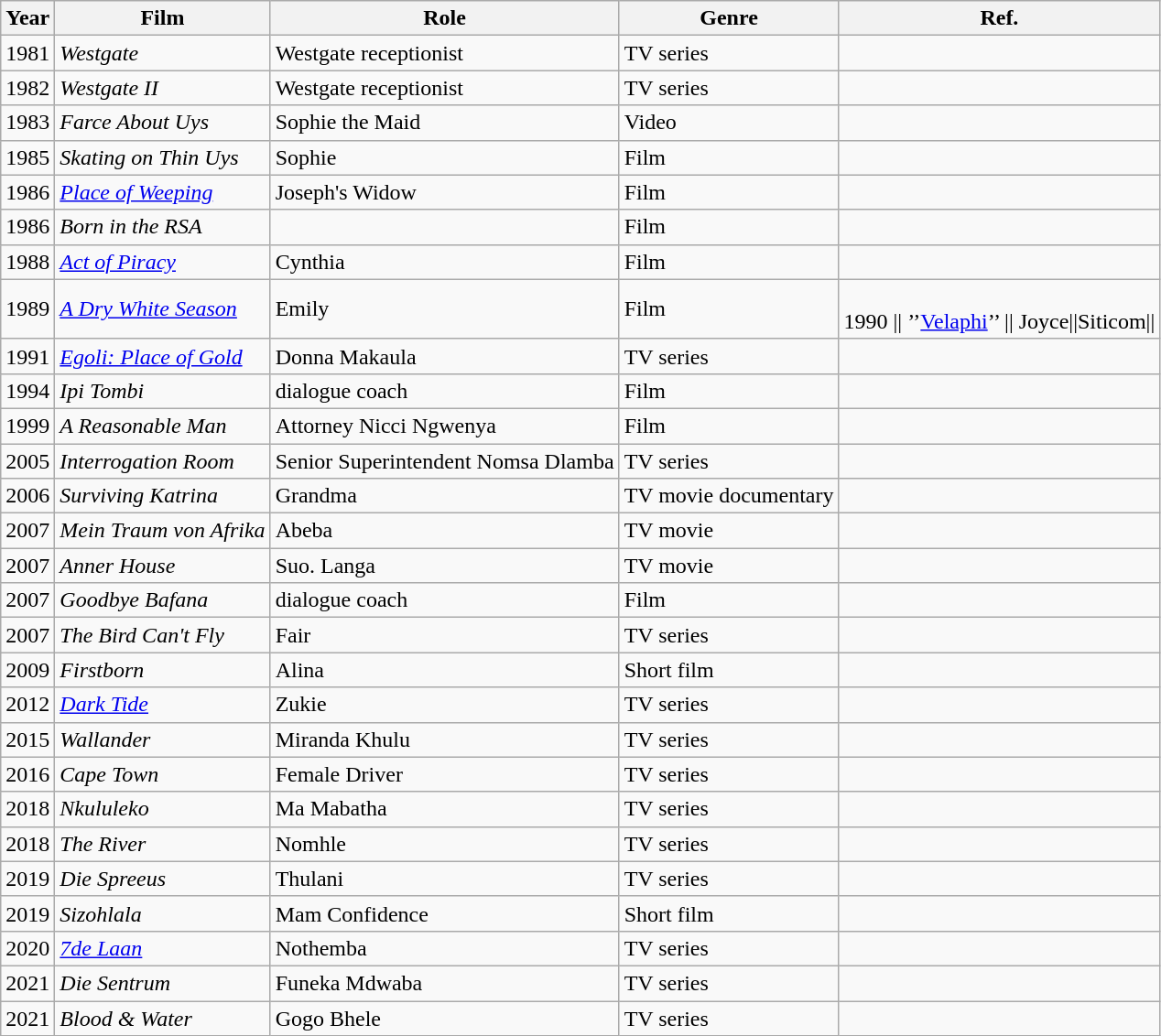<table class="wikitable">
<tr>
<th>Year</th>
<th>Film</th>
<th>Role</th>
<th>Genre</th>
<th>Ref.</th>
</tr>
<tr>
<td>1981</td>
<td><em>Westgate</em></td>
<td>Westgate receptionist</td>
<td>TV series</td>
<td></td>
</tr>
<tr>
<td>1982</td>
<td><em>Westgate II</em></td>
<td>Westgate receptionist</td>
<td>TV series</td>
<td></td>
</tr>
<tr>
<td>1983</td>
<td><em>Farce About Uys</em></td>
<td>Sophie the Maid</td>
<td>Video</td>
<td></td>
</tr>
<tr>
<td>1985</td>
<td><em>Skating on Thin Uys</em></td>
<td>Sophie</td>
<td>Film</td>
<td></td>
</tr>
<tr>
<td>1986</td>
<td><em><a href='#'>Place of Weeping</a></em></td>
<td>Joseph's Widow</td>
<td>Film</td>
<td></td>
</tr>
<tr>
<td>1986</td>
<td><em>Born in the RSA</em></td>
<td></td>
<td>Film</td>
<td></td>
</tr>
<tr>
<td>1988</td>
<td><em><a href='#'>Act of Piracy</a></em></td>
<td>Cynthia</td>
<td>Film</td>
<td></td>
</tr>
<tr>
<td>1989</td>
<td><em><a href='#'>A Dry White Season</a></em></td>
<td>Emily</td>
<td>Film</td>
<td><br>1990 || ’’<a href='#'>Velaphi</a>’’ || Joyce||Siticom||</td>
</tr>
<tr>
<td>1991</td>
<td><em><a href='#'>Egoli: Place of Gold</a></em></td>
<td>Donna Makaula</td>
<td>TV series</td>
<td></td>
</tr>
<tr>
<td>1994</td>
<td><em>Ipi Tombi</em></td>
<td>dialogue coach</td>
<td>Film</td>
<td></td>
</tr>
<tr>
<td>1999</td>
<td><em>A Reasonable Man</em></td>
<td>Attorney Nicci Ngwenya</td>
<td>Film</td>
<td></td>
</tr>
<tr>
<td>2005</td>
<td><em>Interrogation Room</em></td>
<td>Senior Superintendent Nomsa Dlamba</td>
<td>TV series</td>
<td></td>
</tr>
<tr>
<td>2006</td>
<td><em>Surviving Katrina</em></td>
<td>Grandma</td>
<td>TV movie documentary</td>
<td></td>
</tr>
<tr>
<td>2007</td>
<td><em>Mein Traum von Afrika</em></td>
<td>Abeba</td>
<td>TV movie</td>
<td></td>
</tr>
<tr>
<td>2007</td>
<td><em>Anner House</em></td>
<td>Suo. Langa</td>
<td>TV movie</td>
<td></td>
</tr>
<tr>
<td>2007</td>
<td><em>Goodbye Bafana</em></td>
<td>dialogue coach</td>
<td>Film</td>
<td></td>
</tr>
<tr>
<td>2007</td>
<td><em>The Bird Can't Fly</em></td>
<td>Fair</td>
<td>TV series</td>
<td></td>
</tr>
<tr>
<td>2009</td>
<td><em>Firstborn</em></td>
<td>Alina</td>
<td>Short film</td>
<td></td>
</tr>
<tr>
<td>2012</td>
<td><em><a href='#'>Dark Tide</a></em></td>
<td>Zukie</td>
<td>TV series</td>
<td></td>
</tr>
<tr>
<td>2015</td>
<td><em>Wallander</em></td>
<td>Miranda Khulu</td>
<td>TV series</td>
<td></td>
</tr>
<tr>
<td>2016</td>
<td><em>Cape Town</em></td>
<td>Female Driver</td>
<td>TV series</td>
<td></td>
</tr>
<tr>
<td>2018</td>
<td><em>Nkululeko</em></td>
<td>Ma Mabatha</td>
<td>TV series</td>
<td></td>
</tr>
<tr>
<td>2018</td>
<td><em>The River</em></td>
<td>Nomhle</td>
<td>TV series</td>
<td></td>
</tr>
<tr>
<td>2019</td>
<td><em>Die Spreeus</em></td>
<td>Thulani</td>
<td>TV series</td>
<td></td>
</tr>
<tr>
<td>2019</td>
<td><em>Sizohlala</em></td>
<td>Mam Confidence</td>
<td>Short film</td>
<td></td>
</tr>
<tr>
<td>2020</td>
<td><em><a href='#'>7de Laan</a></em></td>
<td>Nothemba</td>
<td>TV series</td>
<td></td>
</tr>
<tr>
<td>2021</td>
<td><em>Die Sentrum</em></td>
<td>Funeka Mdwaba</td>
<td>TV series</td>
<td></td>
</tr>
<tr>
<td>2021</td>
<td><em>Blood & Water</em></td>
<td>Gogo Bhele</td>
<td>TV series</td>
<td></td>
</tr>
</table>
